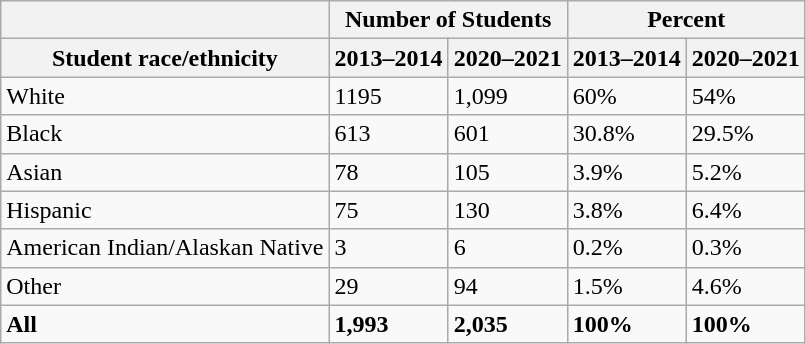<table class="wikitable sortable">
<tr>
<th></th>
<th colspan="2">Number of Students</th>
<th colspan="2">Percent</th>
</tr>
<tr>
<th>Student race/ethnicity</th>
<th>2013–2014</th>
<th>2020–2021</th>
<th>2013–2014</th>
<th>2020–2021</th>
</tr>
<tr>
<td>White</td>
<td>1195</td>
<td>1,099</td>
<td>60%</td>
<td>54%</td>
</tr>
<tr>
<td>Black</td>
<td>613</td>
<td>601</td>
<td>30.8%</td>
<td>29.5%</td>
</tr>
<tr>
<td>Asian</td>
<td>78</td>
<td>105</td>
<td>3.9%</td>
<td>5.2%</td>
</tr>
<tr>
<td>Hispanic</td>
<td>75</td>
<td>130</td>
<td>3.8%</td>
<td>6.4%</td>
</tr>
<tr>
<td>American Indian/Alaskan Native</td>
<td>3</td>
<td>6</td>
<td>0.2%</td>
<td>0.3%</td>
</tr>
<tr>
<td>Other</td>
<td>29</td>
<td>94</td>
<td>1.5%</td>
<td>4.6%</td>
</tr>
<tr>
<td><strong>All</strong></td>
<td><strong>1,993</strong></td>
<td><strong>2,035</strong></td>
<td><strong>100%</strong></td>
<td><strong>100%</strong></td>
</tr>
</table>
